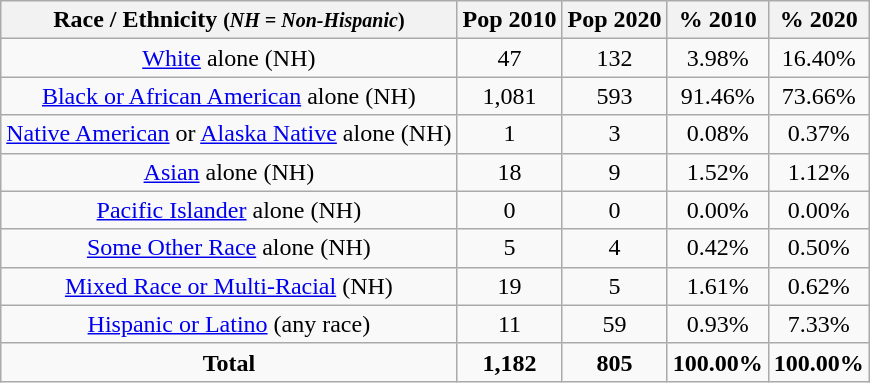<table class="wikitable" style="text-align:center;">
<tr>
<th>Race / Ethnicity <small>(<em>NH = Non-Hispanic</em>)</small></th>
<th>Pop 2010</th>
<th>Pop 2020</th>
<th>% 2010</th>
<th>% 2020</th>
</tr>
<tr>
<td><a href='#'>White</a> alone (NH)</td>
<td>47</td>
<td>132</td>
<td>3.98%</td>
<td>16.40%</td>
</tr>
<tr>
<td><a href='#'>Black or African American</a> alone (NH)</td>
<td>1,081</td>
<td>593</td>
<td>91.46%</td>
<td>73.66%</td>
</tr>
<tr>
<td><a href='#'>Native American</a> or <a href='#'>Alaska Native</a> alone (NH)</td>
<td>1</td>
<td>3</td>
<td>0.08%</td>
<td>0.37%</td>
</tr>
<tr>
<td><a href='#'>Asian</a> alone (NH)</td>
<td>18</td>
<td>9</td>
<td>1.52%</td>
<td>1.12%</td>
</tr>
<tr>
<td><a href='#'>Pacific Islander</a> alone (NH)</td>
<td>0</td>
<td>0</td>
<td>0.00%</td>
<td>0.00%</td>
</tr>
<tr>
<td><a href='#'>Some Other Race</a> alone (NH)</td>
<td>5</td>
<td>4</td>
<td>0.42%</td>
<td>0.50%</td>
</tr>
<tr>
<td><a href='#'>Mixed Race or Multi-Racial</a> (NH)</td>
<td>19</td>
<td>5</td>
<td>1.61%</td>
<td>0.62%</td>
</tr>
<tr>
<td><a href='#'>Hispanic or Latino</a> (any race)</td>
<td>11</td>
<td>59</td>
<td>0.93%</td>
<td>7.33%</td>
</tr>
<tr>
<td><strong>Total</strong></td>
<td><strong>1,182</strong></td>
<td><strong>805</strong></td>
<td><strong>100.00%</strong></td>
<td><strong>100.00%</strong></td>
</tr>
</table>
